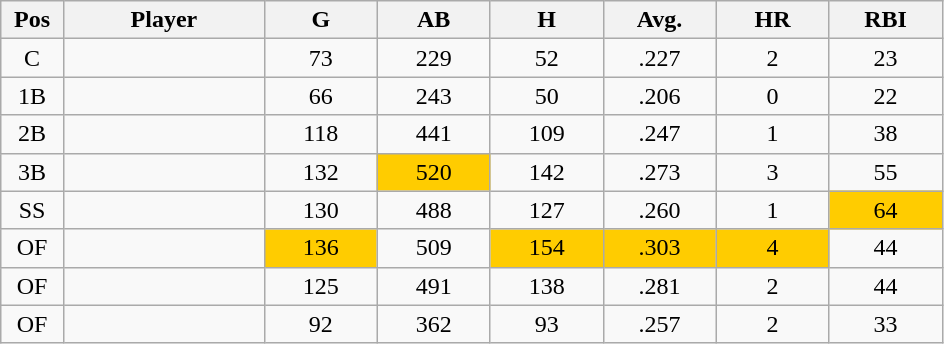<table class="wikitable sortable">
<tr>
<th bgcolor="#DDDDFF" width="5%">Pos</th>
<th bgcolor="#DDDDFF" width="16%">Player</th>
<th bgcolor="#DDDDFF" width="9%">G</th>
<th bgcolor="#DDDDFF" width="9%">AB</th>
<th bgcolor="#DDDDFF" width="9%">H</th>
<th bgcolor="#DDDDFF" width="9%">Avg.</th>
<th bgcolor="#DDDDFF" width="9%">HR</th>
<th bgcolor="#DDDDFF" width="9%">RBI</th>
</tr>
<tr align="center">
<td>C</td>
<td></td>
<td>73</td>
<td>229</td>
<td>52</td>
<td>.227</td>
<td>2</td>
<td>23</td>
</tr>
<tr align="center">
<td>1B</td>
<td></td>
<td>66</td>
<td>243</td>
<td>50</td>
<td>.206</td>
<td>0</td>
<td>22</td>
</tr>
<tr align="center">
<td>2B</td>
<td></td>
<td>118</td>
<td>441</td>
<td>109</td>
<td>.247</td>
<td>1</td>
<td>38</td>
</tr>
<tr align="center">
<td>3B</td>
<td></td>
<td>132</td>
<td bgcolor=#FFCCOO>520</td>
<td>142</td>
<td>.273</td>
<td>3</td>
<td>55</td>
</tr>
<tr align="center">
<td>SS</td>
<td></td>
<td>130</td>
<td>488</td>
<td>127</td>
<td>.260</td>
<td>1</td>
<td bgcolor="#FFCC00">64</td>
</tr>
<tr align="center">
<td>OF</td>
<td></td>
<td bgcolor="#FFCC00">136</td>
<td>509</td>
<td bgcolor="#FFCC00">154</td>
<td bgcolor="#FFCC00">.303</td>
<td bgcolor="#FFCC00">4</td>
<td>44</td>
</tr>
<tr align="center">
<td>OF</td>
<td></td>
<td>125</td>
<td>491</td>
<td>138</td>
<td>.281</td>
<td>2</td>
<td>44</td>
</tr>
<tr align="center">
<td>OF</td>
<td></td>
<td>92</td>
<td>362</td>
<td>93</td>
<td>.257</td>
<td>2</td>
<td>33</td>
</tr>
</table>
